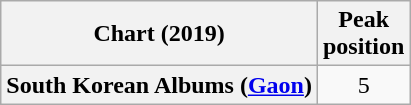<table class="wikitable plainrowheaders" style="text-align:center">
<tr>
<th scope="col">Chart (2019)</th>
<th scope="col">Peak<br>position</th>
</tr>
<tr>
<th scope="row">South Korean Albums (<a href='#'>Gaon</a>)</th>
<td>5</td>
</tr>
</table>
